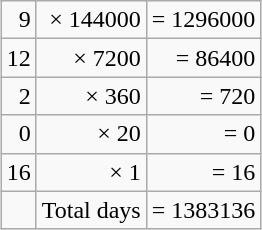<table class="wikitable" style="margin:1em auto;">
<tr align=right>
<td>9</td>
<td>× 144000</td>
<td>= 1296000</td>
</tr>
<tr align=right>
<td>12</td>
<td>× 7200</td>
<td>= 86400</td>
</tr>
<tr align=right>
<td>2</td>
<td>× 360</td>
<td>= 720</td>
</tr>
<tr align=right>
<td>0</td>
<td>× 20</td>
<td>= 0</td>
</tr>
<tr align=right>
<td>16</td>
<td>× 1</td>
<td>= 16</td>
</tr>
<tr>
<td></td>
<td>Total days</td>
<td>= 1383136</td>
</tr>
</table>
